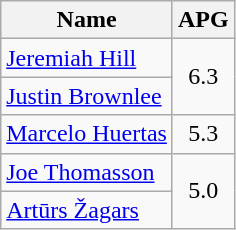<table class=wikitable>
<tr>
<th>Name</th>
<th>APG</th>
</tr>
<tr>
<td> <a href='#'>Jeremiah Hill</a></td>
<td align=center rowspan=2>6.3</td>
</tr>
<tr>
<td> <a href='#'>Justin Brownlee</a></td>
</tr>
<tr>
<td> <a href='#'>Marcelo Huertas</a></td>
<td align=center>5.3</td>
</tr>
<tr>
<td> <a href='#'>Joe Thomasson</a></td>
<td align=center rowspan=2>5.0</td>
</tr>
<tr>
<td> <a href='#'>Artūrs Žagars</a></td>
</tr>
</table>
